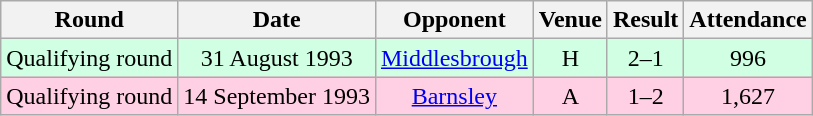<table class="wikitable" style="text-align:center">
<tr>
<th>Round</th>
<th>Date</th>
<th>Opponent</th>
<th>Venue</th>
<th>Result</th>
<th>Attendance</th>
</tr>
<tr style="background-color: #d0ffe3;">
<td>Qualifying round</td>
<td>31 August 1993</td>
<td><a href='#'>Middlesbrough</a></td>
<td>H</td>
<td>2–1</td>
<td>996</td>
</tr>
<tr style="background-color: #ffd0e3;">
<td>Qualifying round</td>
<td>14 September 1993</td>
<td><a href='#'>Barnsley</a></td>
<td>A</td>
<td>1–2</td>
<td>1,627</td>
</tr>
</table>
